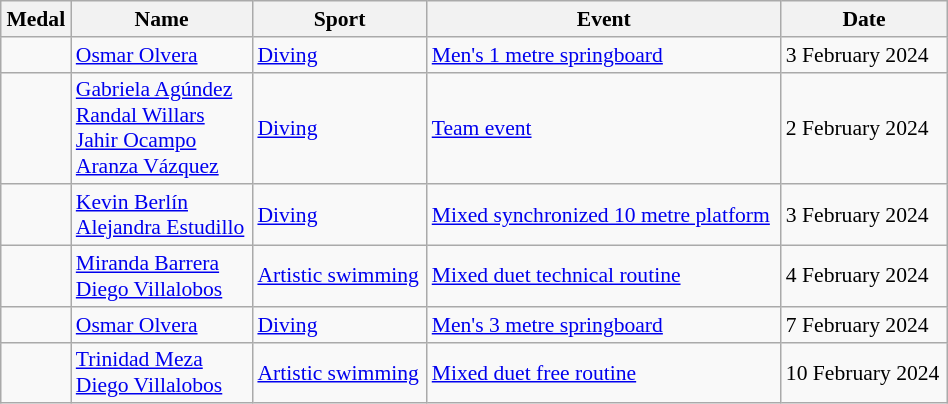<table class="wikitable sortable" style="font-size:90%; width:50%;">
<tr>
<th>Medal</th>
<th>Name</th>
<th>Sport</th>
<th>Event</th>
<th>Date</th>
</tr>
<tr>
<td></td>
<td><a href='#'>Osmar Olvera</a></td>
<td><a href='#'>Diving</a></td>
<td><a href='#'>Men's 1 metre springboard</a></td>
<td>3 February 2024</td>
</tr>
<tr>
<td></td>
<td><a href='#'>Gabriela Agúndez</a><br><a href='#'>Randal Willars</a><br><a href='#'>Jahir Ocampo</a><br><a href='#'>Aranza Vázquez</a></td>
<td><a href='#'>Diving</a></td>
<td><a href='#'>Team event</a></td>
<td>2 February 2024</td>
</tr>
<tr>
<td></td>
<td><a href='#'>Kevin Berlín</a><br><a href='#'>Alejandra Estudillo</a></td>
<td><a href='#'>Diving</a></td>
<td><a href='#'>Mixed synchronized 10 metre platform</a></td>
<td>3 February 2024</td>
</tr>
<tr>
<td></td>
<td><a href='#'>Miranda Barrera</a><br><a href='#'>Diego Villalobos</a></td>
<td><a href='#'>Artistic swimming</a></td>
<td><a href='#'>Mixed duet technical routine</a></td>
<td>4 February 2024</td>
</tr>
<tr>
<td></td>
<td><a href='#'>Osmar Olvera</a></td>
<td><a href='#'>Diving</a></td>
<td><a href='#'>Men's 3 metre springboard</a></td>
<td>7 February 2024</td>
</tr>
<tr>
<td></td>
<td><a href='#'>Trinidad Meza</a><br><a href='#'>Diego Villalobos</a></td>
<td><a href='#'>Artistic swimming</a></td>
<td><a href='#'>Mixed duet free routine</a></td>
<td>10 February 2024</td>
</tr>
</table>
